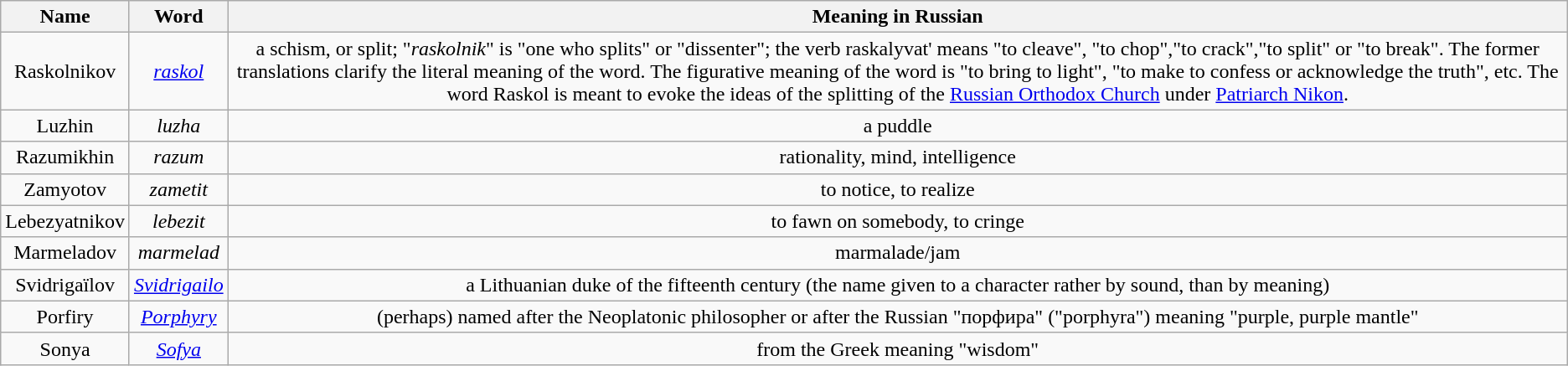<table class="wikitable" style="text-align: center;">
<tr>
<th>Name</th>
<th>Word</th>
<th>Meaning in Russian</th>
</tr>
<tr>
<td>Raskolnikov</td>
<td><em><a href='#'>raskol</a></em></td>
<td>a schism, or split; "<em>raskolnik</em>" is "one who splits" or "dissenter"; the verb raskalyvat' means "to cleave", "to chop","to crack","to split" or "to break". The former translations clarify the literal meaning of the word. The figurative meaning of the word is "to bring to light", "to make to confess or acknowledge the truth", etc. The word Raskol is meant to evoke the ideas of the splitting of the <a href='#'>Russian Orthodox Church</a> under <a href='#'>Patriarch Nikon</a>.</td>
</tr>
<tr>
<td>Luzhin</td>
<td><em>luzha</em></td>
<td>a puddle</td>
</tr>
<tr>
<td>Razumikhin</td>
<td><em>razum</em></td>
<td>rationality, mind, intelligence</td>
</tr>
<tr>
<td>Zamyotov</td>
<td><em>zametit</em></td>
<td>to notice, to realize</td>
</tr>
<tr>
<td>Lebezyatnikov</td>
<td><em>lebezit</em></td>
<td>to fawn on somebody, to cringe</td>
</tr>
<tr>
<td>Marmeladov</td>
<td><em>marmelad</em></td>
<td>marmalade/jam</td>
</tr>
<tr>
<td>Svidrigaïlov</td>
<td><em><a href='#'>Svidrigailo</a></em></td>
<td>a Lithuanian duke of the fifteenth century (the name given to a character rather by sound, than by meaning)</td>
</tr>
<tr>
<td>Porfiry</td>
<td><em><a href='#'>Porphyry</a></em></td>
<td>(perhaps) named after the Neoplatonic philosopher or after the Russian "порфира" ("porphyra") meaning "purple, purple mantle"</td>
</tr>
<tr>
<td>Sonya</td>
<td><em><a href='#'>Sofya</a></em></td>
<td>from the Greek meaning "wisdom"</td>
</tr>
</table>
